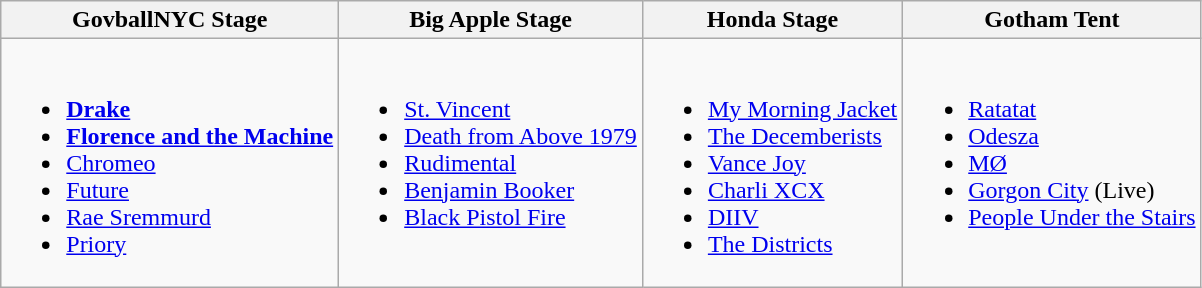<table class="wikitable">
<tr>
<th>GovballNYC Stage</th>
<th>Big Apple Stage</th>
<th>Honda Stage</th>
<th>Gotham Tent</th>
</tr>
<tr valign="top">
<td><br><ul><li><strong><a href='#'>Drake</a></strong></li><li><strong><a href='#'>Florence and the Machine</a></strong></li><li><a href='#'>Chromeo</a></li><li><a href='#'>Future</a></li><li><a href='#'>Rae Sremmurd</a></li><li><a href='#'>Priory</a></li></ul></td>
<td><br><ul><li><a href='#'>St. Vincent</a></li><li><a href='#'>Death from Above 1979</a></li><li><a href='#'>Rudimental</a></li><li><a href='#'>Benjamin Booker</a></li><li><a href='#'>Black Pistol Fire</a></li></ul></td>
<td><br><ul><li><a href='#'>My Morning Jacket</a></li><li><a href='#'>The Decemberists</a></li><li><a href='#'>Vance Joy</a></li><li><a href='#'>Charli XCX</a></li><li><a href='#'>DIIV</a></li><li><a href='#'>The Districts</a></li></ul></td>
<td><br><ul><li><a href='#'>Ratatat</a></li><li><a href='#'>Odesza</a></li><li><a href='#'>MØ</a></li><li><a href='#'>Gorgon City</a> (Live)</li><li><a href='#'>People Under the Stairs</a></li></ul></td>
</tr>
</table>
